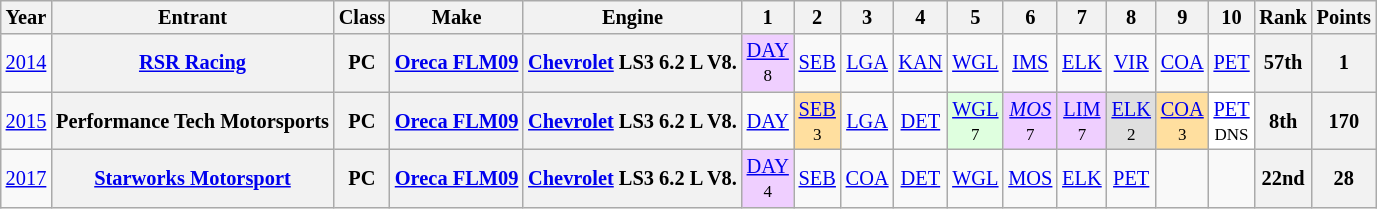<table class="wikitable" style="text-align:center; font-size:85%">
<tr>
<th>Year</th>
<th>Entrant</th>
<th>Class</th>
<th>Make</th>
<th>Engine</th>
<th>1</th>
<th>2</th>
<th>3</th>
<th>4</th>
<th>5</th>
<th>6</th>
<th>7</th>
<th>8</th>
<th>9</th>
<th>10</th>
<th>Rank</th>
<th>Points</th>
</tr>
<tr>
<td><a href='#'>2014</a></td>
<th nowrap><a href='#'>RSR Racing</a></th>
<th>PC</th>
<th nowrap><a href='#'>Oreca FLM09</a></th>
<th nowrap><a href='#'>Chevrolet</a> LS3 6.2 L V8.</th>
<td style="background:#EFCFFF;"><a href='#'>DAY</a><br><small>8</small></td>
<td><a href='#'>SEB</a></td>
<td><a href='#'>LGA</a></td>
<td><a href='#'>KAN</a></td>
<td><a href='#'>WGL</a></td>
<td><a href='#'>IMS</a></td>
<td><a href='#'>ELK</a></td>
<td><a href='#'>VIR</a></td>
<td><a href='#'>COA</a></td>
<td><a href='#'>PET</a></td>
<th>57th</th>
<th>1</th>
</tr>
<tr>
<td><a href='#'>2015</a></td>
<th nowrap>Performance Tech Motorsports</th>
<th>PC</th>
<th nowrap><a href='#'>Oreca FLM09</a></th>
<th nowrap><a href='#'>Chevrolet</a> LS3 6.2 L V8.</th>
<td><a href='#'>DAY</a></td>
<td style="background:#FFDF9F;"><a href='#'>SEB</a><br><small>3</small></td>
<td><a href='#'>LGA</a></td>
<td><a href='#'>DET</a></td>
<td style="background:#DFFFDF;"><a href='#'>WGL</a><br><small>7</small></td>
<td style="background:#EFCFFF;"><em><a href='#'>MOS</a></em><br><small>7</small></td>
<td style="background:#EFCFFF;"><a href='#'>LIM</a><br><small>7</small></td>
<td style="background:#DFDFDF;"><a href='#'>ELK</a><br><small>2</small></td>
<td style="background:#FFDF9F;"><a href='#'>COA</a><br><small>3</small></td>
<td style="background:#FFFFFF;"><a href='#'>PET</a><br><small>DNS</small></td>
<th>8th</th>
<th>170</th>
</tr>
<tr>
<td><a href='#'>2017</a></td>
<th nowrap><a href='#'>Starworks Motorsport</a></th>
<th>PC</th>
<th nowrap><a href='#'>Oreca FLM09</a></th>
<th nowrap><a href='#'>Chevrolet</a> LS3 6.2 L V8.</th>
<td style="background:#EFCFFF;"><a href='#'>DAY</a><br><small>4</small></td>
<td><a href='#'>SEB</a></td>
<td><a href='#'>COA</a></td>
<td><a href='#'>DET</a></td>
<td><a href='#'>WGL</a></td>
<td><a href='#'>MOS</a></td>
<td><a href='#'>ELK</a></td>
<td><a href='#'>PET</a></td>
<td></td>
<td></td>
<th>22nd</th>
<th>28</th>
</tr>
</table>
